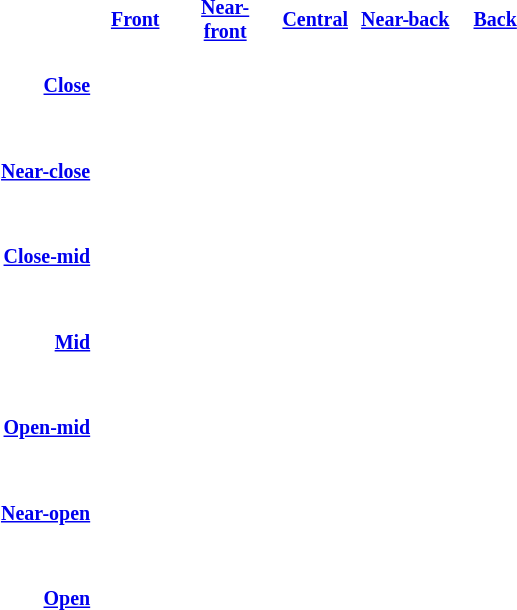<table class="IPA" cellspacing="0px" cellpadding=0 style="text-align:center; background:transparent;">
<tr style="text-align:center; font-size:smaller;">
<td style="padding-bottom:3px;"> </td>
<td style="width: 60px;"><strong><a href='#'>Front</a></strong></td>
<td style="width: 60px; word-spacing: -.3em;"><strong><a href='#'>Near- front</a></strong></td>
<td style="width: 60px;"><strong><a href='#'>Central</a></strong></td>
<td style="width: 60px;word-spacing: -.3em;"><strong><a href='#'>Near- back</a></strong></td>
<td style="width: 60px;"><strong><a href='#'>Back</a></strong></td>
</tr>
<tr>
<td style="height: 30px; font-size: smaller; text-align: right;"><strong><a href='#'>Close</a></strong></td>
<td style="height: 210px;" colspan=5 rowspan=7><div><div><br><table style="position: relative; width: 300px; height: 210px; text-align: center; background: transparent;">
<tr>
<td style="width: 300px; height: 210px; text-align: center; background: transparent; font-size: 120%;"><br>
<div>
</div>
<div> </div>
<div>
</div><br>
<div>
</div>
<div> </div>
<div> </div><br>
<div> </div>
<div> </div>
<div>
</div><br>
<div> </div><br>
<div>
</div>
<div> </div>
<div>
</div><br>
<div> </div>
<div> </div><br>
<div>
</div>
<div> </div></td>
</tr>
</table>
</div></div></td>
</tr>
<tr>
<td style="height: 30px; font-size: smaller; text-align: right;">  <strong><a href='#'>Near-close</a></strong></td>
</tr>
<tr>
<td style="height: 30px; font-size: smaller; text-align: right;"><strong><a href='#'>Close-mid</a></strong></td>
</tr>
<tr>
<td style="height: 30px; font-size: smaller; text-align: right;"><strong><a href='#'>Mid</a></strong></td>
</tr>
<tr>
<td style="height: 30px; font-size: smaller; text-align: right;"><strong><a href='#'>Open-mid</a></strong></td>
</tr>
<tr>
<td style="height: 30px; font-size: smaller; text-align: right;"><strong><a href='#'>Near-open</a></strong></td>
</tr>
<tr>
<td style="height: 30px; font-size: smaller; text-align: right;"><strong><a href='#'>Open</a></strong></td>
</tr>
</table>
